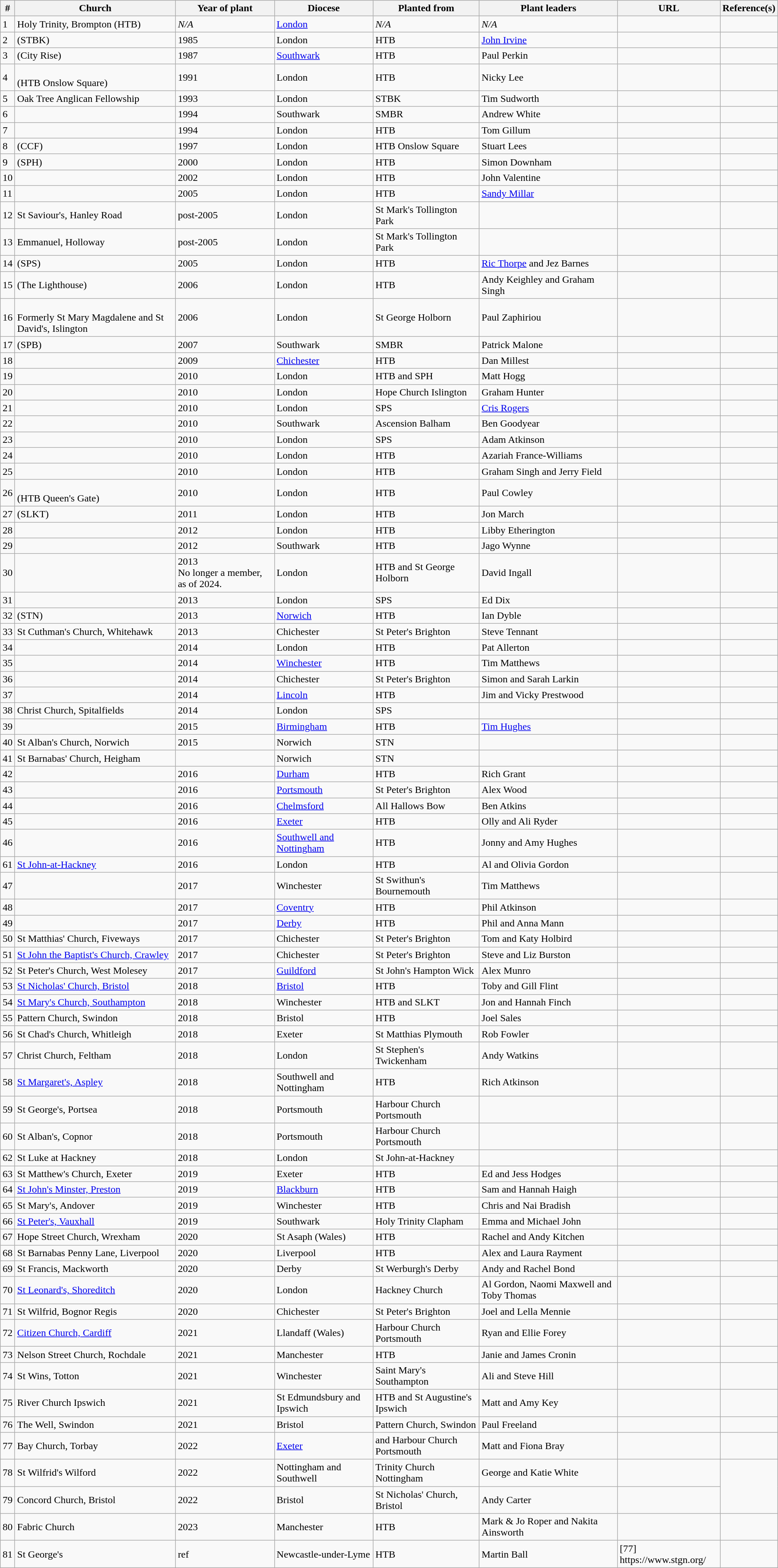<table class="wikitable sortable">
<tr>
<th>#</th>
<th>Church</th>
<th>Year of plant</th>
<th>Diocese</th>
<th>Planted from</th>
<th>Plant leaders</th>
<th>URL</th>
<th>Reference(s)</th>
</tr>
<tr>
<td>1</td>
<td>Holy Trinity, Brompton (HTB)</td>
<td><em>N/A</em></td>
<td><a href='#'>London</a></td>
<td><em>N/A</em></td>
<td><em>N/A</em></td>
<td></td>
<td></td>
</tr>
<tr>
<td>2</td>
<td> (STBK)</td>
<td>1985</td>
<td>London</td>
<td>HTB</td>
<td><a href='#'>John Irvine</a></td>
<td></td>
<td></td>
</tr>
<tr>
<td>3</td>
<td> (City Rise)</td>
<td>1987</td>
<td><a href='#'>Southwark</a></td>
<td>HTB</td>
<td>Paul Perkin</td>
<td></td>
<td></td>
</tr>
<tr>
<td>4</td>
<td> <br> (HTB Onslow Square)</td>
<td>1991</td>
<td>London</td>
<td>HTB</td>
<td>Nicky Lee</td>
<td></td>
<td></td>
</tr>
<tr>
<td>5</td>
<td>Oak Tree Anglican Fellowship</td>
<td>1993</td>
<td>London</td>
<td>STBK</td>
<td>Tim Sudworth</td>
<td></td>
<td></td>
</tr>
<tr>
<td>6</td>
<td></td>
<td>1994</td>
<td>Southwark</td>
<td>SMBR</td>
<td>Andrew White</td>
<td></td>
<td></td>
</tr>
<tr>
<td>7</td>
<td></td>
<td>1994</td>
<td>London</td>
<td>HTB</td>
<td>Tom Gillum</td>
<td></td>
<td></td>
</tr>
<tr>
<td>8</td>
<td> (CCF)</td>
<td>1997</td>
<td>London</td>
<td>HTB Onslow Square</td>
<td>Stuart Lees</td>
<td></td>
<td></td>
</tr>
<tr>
<td>9</td>
<td> (SPH)</td>
<td>2000</td>
<td>London</td>
<td>HTB</td>
<td>Simon Downham</td>
<td></td>
<td></td>
</tr>
<tr>
<td>10</td>
<td></td>
<td>2002</td>
<td>London</td>
<td>HTB</td>
<td>John Valentine</td>
<td></td>
<td></td>
</tr>
<tr>
<td>11</td>
<td></td>
<td>2005</td>
<td>London</td>
<td>HTB</td>
<td><a href='#'>Sandy Millar</a></td>
<td></td>
<td></td>
</tr>
<tr>
<td>12</td>
<td>St Saviour's, Hanley Road</td>
<td>post-2005</td>
<td>London</td>
<td>St Mark's Tollington Park</td>
<td></td>
<td></td>
<td></td>
</tr>
<tr>
<td>13</td>
<td>Emmanuel, Holloway</td>
<td>post-2005</td>
<td>London</td>
<td>St Mark's Tollington Park</td>
<td></td>
<td></td>
<td></td>
</tr>
<tr>
<td>14</td>
<td> (SPS)</td>
<td>2005</td>
<td>London</td>
<td>HTB</td>
<td><a href='#'>Ric Thorpe</a> and Jez Barnes</td>
<td></td>
<td></td>
</tr>
<tr>
<td>15</td>
<td> (The Lighthouse)</td>
<td>2006</td>
<td>London</td>
<td>HTB</td>
<td>Andy Keighley and Graham Singh</td>
<td></td>
<td></td>
</tr>
<tr>
<td>16</td>
<td> <br> Formerly St Mary Magdalene and St David's, Islington</td>
<td>2006</td>
<td>London</td>
<td>St George Holborn</td>
<td>Paul Zaphiriou</td>
<td></td>
<td></td>
</tr>
<tr>
<td>17</td>
<td> (SPB)</td>
<td>2007</td>
<td>Southwark</td>
<td>SMBR</td>
<td>Patrick Malone</td>
<td></td>
<td></td>
</tr>
<tr>
<td>18</td>
<td></td>
<td>2009</td>
<td><a href='#'>Chichester</a></td>
<td>HTB</td>
<td>Dan Millest</td>
<td></td>
<td></td>
</tr>
<tr>
<td>19</td>
<td></td>
<td>2010</td>
<td>London</td>
<td>HTB and SPH</td>
<td>Matt Hogg</td>
<td></td>
<td></td>
</tr>
<tr>
<td>20</td>
<td></td>
<td>2010</td>
<td>London</td>
<td>Hope Church Islington</td>
<td>Graham Hunter</td>
<td></td>
<td></td>
</tr>
<tr>
<td>21</td>
<td></td>
<td>2010</td>
<td>London</td>
<td>SPS</td>
<td><a href='#'>Cris Rogers</a></td>
<td></td>
<td></td>
</tr>
<tr>
<td>22</td>
<td></td>
<td>2010</td>
<td>Southwark</td>
<td>Ascension Balham</td>
<td>Ben Goodyear</td>
<td></td>
<td></td>
</tr>
<tr>
<td>23</td>
<td></td>
<td>2010</td>
<td>London</td>
<td>SPS</td>
<td>Adam Atkinson</td>
<td></td>
<td></td>
</tr>
<tr>
<td>24</td>
<td></td>
<td>2010</td>
<td>London</td>
<td>HTB</td>
<td>Azariah France-Williams</td>
<td> </td>
<td></td>
</tr>
<tr>
<td>25</td>
<td></td>
<td>2010</td>
<td>London</td>
<td>HTB</td>
<td>Graham Singh and Jerry Field</td>
<td></td>
<td></td>
</tr>
<tr>
<td>26</td>
<td> <br> (HTB Queen's Gate)</td>
<td>2010</td>
<td>London</td>
<td>HTB</td>
<td>Paul Cowley</td>
<td></td>
<td></td>
</tr>
<tr>
<td>27</td>
<td> (SLKT)</td>
<td>2011</td>
<td>London</td>
<td>HTB</td>
<td>Jon March</td>
<td></td>
<td></td>
</tr>
<tr>
<td>28</td>
<td></td>
<td>2012</td>
<td>London</td>
<td>HTB</td>
<td>Libby Etherington</td>
<td></td>
<td></td>
</tr>
<tr>
<td>29</td>
<td></td>
<td>2012</td>
<td>Southwark</td>
<td>HTB</td>
<td>Jago Wynne</td>
<td></td>
<td></td>
</tr>
<tr>
<td>30</td>
<td></td>
<td>2013<br>No longer a member, as of 2024.</td>
<td>London</td>
<td>HTB and St George Holborn</td>
<td>David Ingall</td>
<td></td>
<td></td>
</tr>
<tr>
<td>31</td>
<td></td>
<td>2013</td>
<td>London</td>
<td>SPS</td>
<td>Ed Dix</td>
<td></td>
<td></td>
</tr>
<tr>
<td>32</td>
<td> (STN)</td>
<td>2013</td>
<td><a href='#'>Norwich</a></td>
<td>HTB</td>
<td>Ian Dyble</td>
<td></td>
<td></td>
</tr>
<tr>
<td>33</td>
<td>St Cuthman's Church, Whitehawk</td>
<td>2013</td>
<td>Chichester</td>
<td>St Peter's Brighton</td>
<td>Steve Tennant</td>
<td></td>
<td></td>
</tr>
<tr>
<td>34</td>
<td></td>
<td>2014</td>
<td>London</td>
<td>HTB</td>
<td>Pat Allerton</td>
<td></td>
<td></td>
</tr>
<tr>
<td>35</td>
<td></td>
<td>2014</td>
<td><a href='#'>Winchester</a></td>
<td>HTB</td>
<td>Tim Matthews</td>
<td></td>
<td></td>
</tr>
<tr>
<td>36</td>
<td></td>
<td>2014</td>
<td>Chichester</td>
<td>St Peter's Brighton</td>
<td>Simon and Sarah Larkin</td>
<td></td>
<td></td>
</tr>
<tr>
<td>37</td>
<td></td>
<td>2014</td>
<td><a href='#'>Lincoln</a></td>
<td>HTB</td>
<td>Jim and Vicky Prestwood</td>
<td></td>
<td></td>
</tr>
<tr>
<td>38</td>
<td>Christ Church, Spitalfields</td>
<td>2014</td>
<td>London</td>
<td>SPS</td>
<td></td>
<td></td>
<td></td>
</tr>
<tr>
<td>39</td>
<td></td>
<td>2015</td>
<td><a href='#'>Birmingham</a></td>
<td>HTB</td>
<td><a href='#'>Tim Hughes</a></td>
<td></td>
<td></td>
</tr>
<tr>
<td>40</td>
<td>St Alban's Church, Norwich</td>
<td>2015</td>
<td>Norwich</td>
<td>STN</td>
<td></td>
<td></td>
<td></td>
</tr>
<tr>
<td>41</td>
<td>St Barnabas' Church, Heigham</td>
<td></td>
<td>Norwich</td>
<td>STN</td>
<td></td>
<td></td>
<td></td>
</tr>
<tr>
<td>42</td>
<td></td>
<td>2016</td>
<td><a href='#'>Durham</a></td>
<td>HTB</td>
<td>Rich Grant</td>
<td></td>
<td></td>
</tr>
<tr>
<td>43</td>
<td></td>
<td>2016</td>
<td><a href='#'>Portsmouth</a></td>
<td>St Peter's Brighton</td>
<td>Alex Wood</td>
<td></td>
<td></td>
</tr>
<tr>
<td>44</td>
<td></td>
<td>2016</td>
<td><a href='#'>Chelmsford</a></td>
<td>All Hallows Bow</td>
<td>Ben Atkins</td>
<td></td>
<td></td>
</tr>
<tr>
<td>45</td>
<td></td>
<td>2016</td>
<td><a href='#'>Exeter</a></td>
<td>HTB</td>
<td>Olly and Ali Ryder</td>
<td></td>
<td></td>
</tr>
<tr>
<td>46</td>
<td></td>
<td>2016</td>
<td><a href='#'>Southwell and Nottingham</a></td>
<td>HTB</td>
<td>Jonny and Amy Hughes</td>
<td></td>
<td></td>
</tr>
<tr>
<td>61</td>
<td><a href='#'>St John-at-Hackney</a></td>
<td>2016</td>
<td>London</td>
<td>HTB</td>
<td>Al and Olivia Gordon</td>
<td></td>
<td></td>
</tr>
<tr>
<td>47</td>
<td></td>
<td>2017</td>
<td>Winchester</td>
<td>St Swithun's Bournemouth</td>
<td>Tim Matthews</td>
<td></td>
<td></td>
</tr>
<tr>
<td>48</td>
<td></td>
<td>2017</td>
<td><a href='#'>Coventry</a></td>
<td>HTB</td>
<td>Phil Atkinson</td>
<td></td>
<td></td>
</tr>
<tr>
<td>49</td>
<td></td>
<td>2017</td>
<td><a href='#'>Derby</a></td>
<td>HTB</td>
<td>Phil and Anna Mann</td>
<td></td>
<td></td>
</tr>
<tr>
<td>50</td>
<td>St Matthias' Church, Fiveways</td>
<td>2017</td>
<td>Chichester</td>
<td>St Peter's Brighton</td>
<td>Tom and Katy Holbird</td>
<td></td>
<td></td>
</tr>
<tr>
<td>51</td>
<td><a href='#'>St John the Baptist's Church, Crawley</a></td>
<td>2017</td>
<td>Chichester</td>
<td>St Peter's Brighton</td>
<td>Steve and Liz Burston</td>
<td></td>
<td></td>
</tr>
<tr>
<td>52</td>
<td>St Peter's Church, West Molesey</td>
<td>2017</td>
<td><a href='#'>Guildford</a></td>
<td>St John's Hampton Wick</td>
<td>Alex Munro</td>
<td></td>
<td></td>
</tr>
<tr>
<td>53</td>
<td><a href='#'>St Nicholas' Church, Bristol</a></td>
<td>2018</td>
<td><a href='#'>Bristol</a></td>
<td>HTB</td>
<td>Toby and Gill Flint</td>
<td></td>
<td></td>
</tr>
<tr>
<td>54</td>
<td><a href='#'>St Mary's Church, Southampton</a></td>
<td>2018</td>
<td>Winchester</td>
<td>HTB and SLKT</td>
<td>Jon and Hannah Finch</td>
<td></td>
<td></td>
</tr>
<tr>
<td>55</td>
<td>Pattern Church, Swindon</td>
<td>2018</td>
<td>Bristol</td>
<td>HTB</td>
<td>Joel Sales</td>
<td></td>
<td></td>
</tr>
<tr>
<td>56</td>
<td>St Chad's Church, Whitleigh</td>
<td>2018</td>
<td>Exeter</td>
<td>St Matthias Plymouth</td>
<td>Rob Fowler</td>
<td></td>
<td></td>
</tr>
<tr>
<td>57</td>
<td>Christ Church, Feltham</td>
<td>2018</td>
<td>London</td>
<td>St Stephen's Twickenham</td>
<td>Andy Watkins</td>
<td></td>
<td></td>
</tr>
<tr>
<td>58</td>
<td><a href='#'>St Margaret's, Aspley</a></td>
<td>2018</td>
<td>Southwell and Nottingham</td>
<td>HTB</td>
<td>Rich Atkinson</td>
<td> </td>
<td></td>
</tr>
<tr>
<td>59</td>
<td>St George's, Portsea</td>
<td>2018</td>
<td>Portsmouth</td>
<td>Harbour Church Portsmouth</td>
<td></td>
<td></td>
<td></td>
</tr>
<tr>
<td>60</td>
<td>St Alban's, Copnor</td>
<td>2018</td>
<td>Portsmouth</td>
<td>Harbour Church Portsmouth</td>
<td></td>
<td> </td>
<td></td>
</tr>
<tr>
<td>62</td>
<td>St Luke at Hackney</td>
<td>2018</td>
<td>London</td>
<td>St John-at-Hackney</td>
<td></td>
<td></td>
<td></td>
</tr>
<tr>
<td>63</td>
<td>St Matthew's Church, Exeter</td>
<td>2019</td>
<td>Exeter</td>
<td>HTB</td>
<td>Ed and Jess Hodges</td>
<td></td>
<td></td>
</tr>
<tr>
<td>64</td>
<td><a href='#'>St John's Minster, Preston</a></td>
<td>2019</td>
<td><a href='#'>Blackburn</a></td>
<td>HTB</td>
<td>Sam and Hannah Haigh</td>
<td></td>
<td></td>
</tr>
<tr>
<td>65</td>
<td>St Mary's, Andover</td>
<td>2019</td>
<td>Winchester</td>
<td>HTB</td>
<td>Chris and Nai Bradish</td>
<td></td>
<td></td>
</tr>
<tr>
<td>66</td>
<td><a href='#'>St Peter's, Vauxhall</a></td>
<td>2019</td>
<td>Southwark</td>
<td>Holy Trinity Clapham</td>
<td>Emma and Michael John</td>
<td></td>
<td></td>
</tr>
<tr>
<td>67</td>
<td>Hope Street Church, Wrexham</td>
<td>2020</td>
<td>St Asaph (Wales)</td>
<td>HTB</td>
<td>Rachel and Andy Kitchen</td>
<td></td>
<td></td>
</tr>
<tr>
<td>68</td>
<td>St Barnabas Penny Lane, Liverpool</td>
<td>2020</td>
<td>Liverpool</td>
<td>HTB</td>
<td>Alex and Laura Rayment</td>
<td></td>
<td></td>
</tr>
<tr>
<td>69</td>
<td>St Francis, Mackworth</td>
<td>2020</td>
<td>Derby</td>
<td>St Werburgh's Derby</td>
<td>Andy and Rachel Bond</td>
<td></td>
<td></td>
</tr>
<tr>
<td>70</td>
<td><a href='#'>St Leonard's, Shoreditch</a></td>
<td>2020</td>
<td>London</td>
<td>Hackney Church</td>
<td>Al Gordon, Naomi Maxwell and Toby Thomas</td>
<td></td>
<td></td>
</tr>
<tr>
<td>71</td>
<td>St Wilfrid, Bognor Regis</td>
<td>2020</td>
<td>Chichester</td>
<td>St Peter's Brighton</td>
<td>Joel and Lella Mennie</td>
<td></td>
<td></td>
</tr>
<tr>
<td>72</td>
<td><a href='#'>Citizen Church, Cardiff</a></td>
<td>2021</td>
<td>Llandaff (Wales)</td>
<td>Harbour Church Portsmouth</td>
<td>Ryan and Ellie Forey</td>
<td></td>
<td></td>
</tr>
<tr>
<td>73</td>
<td>Nelson Street Church, Rochdale</td>
<td>2021</td>
<td>Manchester</td>
<td>HTB</td>
<td>Janie and James Cronin</td>
<td></td>
<td></td>
</tr>
<tr>
<td>74</td>
<td>St Wins, Totton</td>
<td>2021</td>
<td>Winchester</td>
<td>Saint Mary's Southampton</td>
<td>Ali and Steve Hill</td>
<td></td>
<td></td>
</tr>
<tr>
<td>75</td>
<td>River Church Ipswich</td>
<td>2021</td>
<td>St Edmundsbury and Ipswich</td>
<td>HTB and St Augustine's Ipswich</td>
<td>Matt and Amy Key</td>
<td></td>
<td></td>
</tr>
<tr>
<td>76</td>
<td>The Well, Swindon</td>
<td>2021</td>
<td>Bristol</td>
<td>Pattern Church, Swindon</td>
<td>Paul Freeland</td>
<td></td>
<td></td>
</tr>
<tr>
<td>77</td>
<td>Bay Church, Torbay</td>
<td>2022</td>
<td><a href='#'>Exeter</a></td>
<td> and Harbour Church Portsmouth</td>
<td>Matt and Fiona Bray</td>
<td></td>
<td></td>
</tr>
<tr>
<td>78</td>
<td>St Wilfrid's Wilford</td>
<td>2022</td>
<td>Nottingham and Southwell</td>
<td>Trinity Church Nottingham</td>
<td>George and Katie White</td>
<td></td>
</tr>
<tr>
<td>79</td>
<td>Concord Church, Bristol</td>
<td>2022</td>
<td>Bristol</td>
<td>St Nicholas' Church, Bristol</td>
<td>Andy Carter</td>
<td></td>
</tr>
<tr>
<td>80</td>
<td>Fabric Church</td>
<td>2023</td>
<td>Manchester</td>
<td>HTB</td>
<td>Mark & Jo Roper and Nakita Ainsworth</td>
<td></td>
<td></td>
</tr>
<tr>
<td>81</td>
<td>St George's</td>
<td>ref</td>
<td>Newcastle-under-Lyme</td>
<td>HTB</td>
<td>Martin Ball</td>
<td>[77] https://www.stgn.org/</td>
<td></td>
</tr>
</table>
